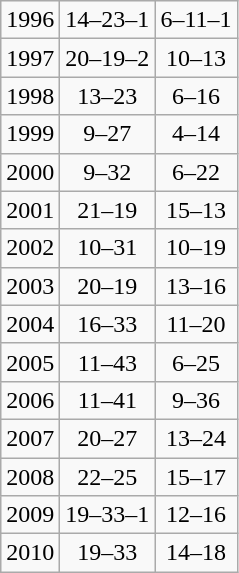<table class="wikitable" style="text-align:center;">
<tr>
<td>1996</td>
<td>14–23–1</td>
<td>6–11–1</td>
</tr>
<tr>
<td>1997</td>
<td>20–19–2</td>
<td>10–13</td>
</tr>
<tr>
<td>1998</td>
<td>13–23</td>
<td>6–16</td>
</tr>
<tr>
<td>1999</td>
<td>9–27</td>
<td>4–14</td>
</tr>
<tr>
<td>2000</td>
<td>9–32</td>
<td>6–22</td>
</tr>
<tr>
<td>2001</td>
<td>21–19</td>
<td>15–13</td>
</tr>
<tr>
<td>2002</td>
<td>10–31</td>
<td>10–19</td>
</tr>
<tr>
<td>2003</td>
<td>20–19</td>
<td>13–16</td>
</tr>
<tr>
<td>2004</td>
<td>16–33</td>
<td>11–20</td>
</tr>
<tr>
<td>2005</td>
<td>11–43</td>
<td>6–25</td>
</tr>
<tr>
<td>2006</td>
<td>11–41</td>
<td>9–36</td>
</tr>
<tr>
<td>2007</td>
<td>20–27</td>
<td>13–24</td>
</tr>
<tr>
<td>2008</td>
<td>22–25</td>
<td>15–17</td>
</tr>
<tr>
<td>2009</td>
<td>19–33–1</td>
<td>12–16</td>
</tr>
<tr>
<td>2010</td>
<td>19–33</td>
<td>14–18</td>
</tr>
</table>
